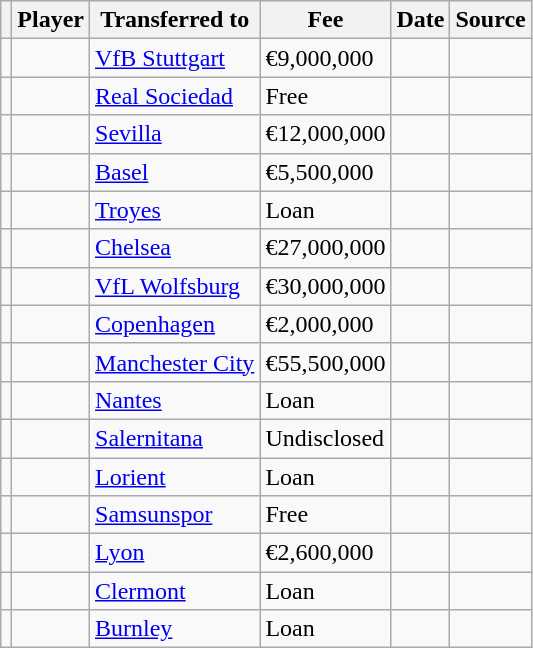<table class="wikitable plainrowheaders sortable">
<tr>
<th></th>
<th scope="col">Player</th>
<th>Transferred to</th>
<th style="width: 65px;">Fee</th>
<th scope="col">Date</th>
<th scope="col">Source</th>
</tr>
<tr>
<td align="center"></td>
<td></td>
<td> <a href='#'>VfB Stuttgart</a></td>
<td>€9,000,000</td>
<td></td>
<td></td>
</tr>
<tr>
<td align="center"></td>
<td></td>
<td> <a href='#'>Real Sociedad</a></td>
<td>Free</td>
<td></td>
<td></td>
</tr>
<tr>
<td align="center"></td>
<td></td>
<td> <a href='#'>Sevilla</a></td>
<td>€12,000,000</td>
<td></td>
<td></td>
</tr>
<tr>
<td align="center"></td>
<td></td>
<td> <a href='#'>Basel</a></td>
<td>€5,500,000</td>
<td></td>
<td></td>
</tr>
<tr>
<td align="center"></td>
<td></td>
<td> <a href='#'>Troyes</a></td>
<td>Loan</td>
<td></td>
<td></td>
</tr>
<tr>
<td align="center"></td>
<td></td>
<td> <a href='#'>Chelsea</a></td>
<td>€27,000,000</td>
<td></td>
<td></td>
</tr>
<tr>
<td align=center></td>
<td></td>
<td> <a href='#'>VfL Wolfsburg</a></td>
<td>€30,000,000</td>
<td></td>
<td></td>
</tr>
<tr>
<td align="center"></td>
<td></td>
<td> <a href='#'>Copenhagen</a></td>
<td>€2,000,000</td>
<td></td>
<td></td>
</tr>
<tr>
<td align="center"></td>
<td></td>
<td> <a href='#'>Manchester City</a></td>
<td>€55,500,000</td>
<td></td>
<td></td>
</tr>
<tr>
<td align="center"></td>
<td></td>
<td> <a href='#'>Nantes</a></td>
<td>Loan</td>
<td></td>
<td></td>
</tr>
<tr>
<td align="center"></td>
<td></td>
<td> <a href='#'>Salernitana</a></td>
<td>Undisclosed</td>
<td></td>
<td></td>
</tr>
<tr>
<td align="center"></td>
<td></td>
<td> <a href='#'>Lorient</a></td>
<td>Loan</td>
<td></td>
<td></td>
</tr>
<tr>
<td align="center"></td>
<td></td>
<td> <a href='#'>Samsunspor</a></td>
<td>Free</td>
<td></td>
<td></td>
</tr>
<tr>
<td align="center"></td>
<td></td>
<td> <a href='#'>Lyon</a></td>
<td>€2,600,000</td>
<td></td>
<td></td>
</tr>
<tr>
<td align="center"></td>
<td></td>
<td> <a href='#'>Clermont</a></td>
<td>Loan</td>
<td></td>
<td></td>
</tr>
<tr>
<td align="center"></td>
<td></td>
<td> <a href='#'>Burnley</a></td>
<td>Loan</td>
<td></td>
<td></td>
</tr>
</table>
